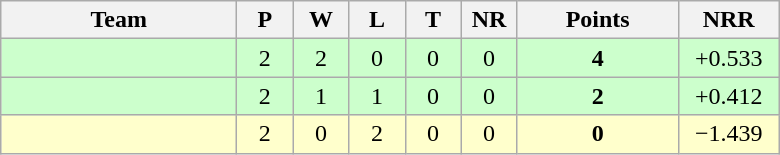<table class="wikitable" style="text-align:center;">
<tr>
<th width=150>Team</th>
<th style="width:30px;" abbr="Played">P</th>
<th style="width:30px;" abbr="Won">W</th>
<th style="width:30px;" abbr="Lost">L</th>
<th style="width:30px;" abbr="Tied">T</th>
<th style="width:30px;" abbr="No result">NR</th>
<th style="width:100px;" abbr="Points">Points</th>
<th style="width:60px;" abbr="Net run rate">NRR</th>
</tr>
<tr style="background:#cfc;">
<td style="text-align:left;"></td>
<td>2</td>
<td>2</td>
<td>0</td>
<td>0</td>
<td>0</td>
<td><strong>4</strong></td>
<td>+0.533</td>
</tr>
<tr style="background:#cfc;">
<td style="text-align:left;"></td>
<td>2</td>
<td>1</td>
<td>1</td>
<td>0</td>
<td>0</td>
<td><strong>2</strong></td>
<td>+0.412</td>
</tr>
<tr style="background:#ffc;">
<td style="text-align:left;"></td>
<td>2</td>
<td>0</td>
<td>2</td>
<td>0</td>
<td>0</td>
<td><strong>0</strong></td>
<td>−1.439</td>
</tr>
</table>
